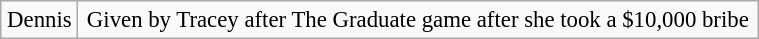<table class="wikitable plainrowheaders floatright" style="font-size: 95%; margin: 10px; text-align: center;" align="right" width="40%">
<tr>
<td>Dennis</td>
<td>Given by Tracey after The Graduate game after she took a $10,000 bribe</td>
</tr>
</table>
